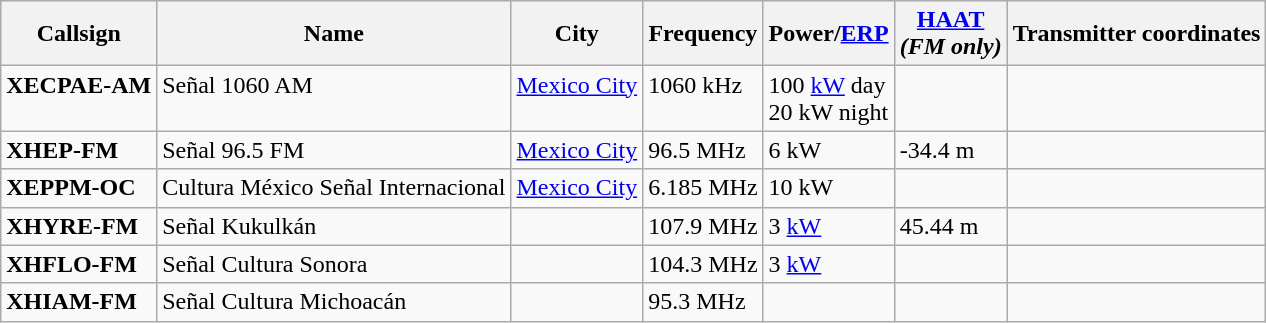<table class="wikitable sortable">
<tr>
<th>Callsign</th>
<th>Name</th>
<th>City</th>
<th>Frequency</th>
<th>Power/<a href='#'>ERP</a></th>
<th><a href='#'>HAAT</a><br><em>(FM only)</em></th>
<th>Transmitter coordinates</th>
</tr>
<tr style="vertical-align: top; text-align: left;">
<td><strong>XECPAE-AM</strong></td>
<td>Señal 1060 AM</td>
<td><a href='#'>Mexico City</a></td>
<td>1060 kHz</td>
<td>100 <a href='#'>kW</a> day<br>20 kW night</td>
<td></td>
<td></td>
</tr>
<tr>
<td><strong>XHEP-FM</strong></td>
<td>Señal 96.5 FM</td>
<td><a href='#'>Mexico City</a></td>
<td>96.5 MHz<br></td>
<td>6 kW</td>
<td>-34.4 m</td>
<td></td>
</tr>
<tr style="vertical-align: top; text-align: left;">
<td><strong>XEPPM-OC</strong></td>
<td>Cultura México Señal Internacional</td>
<td><a href='#'>Mexico City</a></td>
<td>6.185 MHz</td>
<td>10 kW</td>
<td></td>
<td></td>
</tr>
<tr style="vertical-align: top; text-align: left;">
<td><strong>XHYRE-FM</strong></td>
<td>Señal Kukulkán</td>
<td></td>
<td>107.9 MHz<br></td>
<td>3 <a href='#'>kW</a></td>
<td>45.44 m</td>
<td></td>
</tr>
<tr style="vertical-align: top; text-align: left;">
<td><strong>XHFLO-FM</strong></td>
<td>Señal Cultura Sonora</td>
<td></td>
<td>104.3 MHz</td>
<td>3 <a href='#'>kW</a></td>
<td></td>
<td></td>
</tr>
<tr style="vertical-align: top; text-align: left;">
<td><strong>XHIAM-FM</strong></td>
<td>Señal Cultura Michoacán</td>
<td></td>
<td>95.3 MHz</td>
<td></td>
<td></td>
<td></td>
</tr>
</table>
